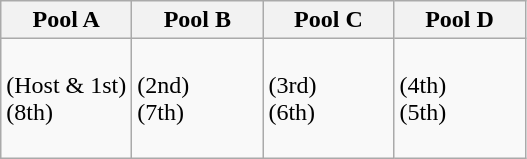<table class="wikitable">
<tr>
<th width=25%>Pool A</th>
<th width=25%>Pool B</th>
<th width=25%>Pool C</th>
<th width=25%>Pool D</th>
</tr>
<tr>
<td valign=top><br> (Host & 1st)<br>
 (8th)<br>
<br></td>
<td valign=top><br> (2nd)<br>
 (7th)<br>
</td>
<td valign=top><br> (3rd)<br>
 (6th)<br>
</td>
<td><br> (4th)<br>
 (5th)<br>
<br>
</td>
</tr>
</table>
